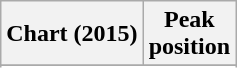<table class="wikitable">
<tr>
<th>Chart (2015)</th>
<th>Peak<br>position</th>
</tr>
<tr>
</tr>
<tr>
</tr>
<tr>
</tr>
<tr>
</tr>
<tr>
</tr>
<tr>
</tr>
<tr>
</tr>
</table>
